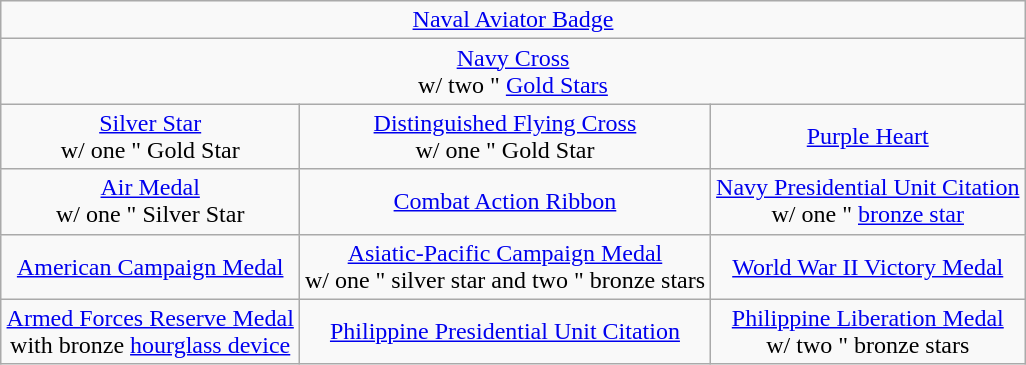<table class="wikitable" style="margin:1em auto; text-align:center;">
<tr>
<td colspan="3"><a href='#'>Naval Aviator Badge</a></td>
</tr>
<tr>
<td colspan="3"><a href='#'>Navy Cross</a><br>w/ two " <a href='#'>Gold Stars</a></td>
</tr>
<tr>
<td><a href='#'>Silver Star</a><br>w/ one " Gold Star</td>
<td><a href='#'>Distinguished Flying Cross</a><br>w/ one " Gold Star</td>
<td><a href='#'>Purple Heart</a></td>
</tr>
<tr ->
<td><a href='#'>Air Medal</a><br>w/ one " Silver Star</td>
<td><a href='#'>Combat Action Ribbon</a></td>
<td><a href='#'>Navy Presidential Unit Citation</a><br>w/ one " <a href='#'>bronze star</a></td>
</tr>
<tr>
<td><a href='#'>American Campaign Medal</a></td>
<td><a href='#'>Asiatic-Pacific Campaign Medal</a><br>w/ one " silver star and two " bronze stars</td>
<td><a href='#'>World War II Victory Medal</a></td>
</tr>
<tr>
<td><a href='#'>Armed Forces Reserve Medal</a><br>with bronze <a href='#'>hourglass device</a></td>
<td><a href='#'>Philippine Presidential Unit Citation</a></td>
<td><a href='#'>Philippine Liberation Medal</a><br>w/ two " bronze stars</td>
</tr>
</table>
